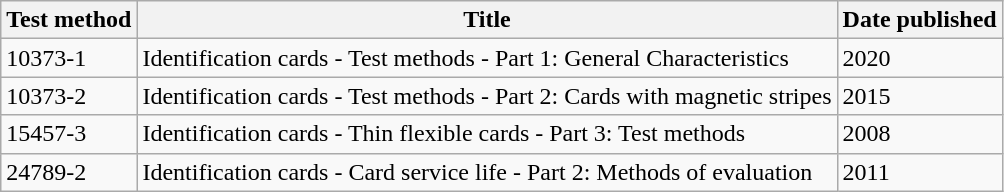<table class="wikitable">
<tr>
<th>Test method</th>
<th>Title</th>
<th>Date published</th>
</tr>
<tr>
<td>10373-1</td>
<td>Identification cards - Test methods - Part 1: General Characteristics</td>
<td>2020</td>
</tr>
<tr>
<td>10373-2</td>
<td>Identification cards - Test methods - Part 2: Cards with magnetic stripes</td>
<td>2015</td>
</tr>
<tr>
<td>15457-3</td>
<td>Identification cards - Thin flexible cards - Part 3: Test methods</td>
<td>2008</td>
</tr>
<tr>
<td>24789-2</td>
<td>Identification cards - Card service life - Part 2: Methods of evaluation</td>
<td>2011</td>
</tr>
</table>
